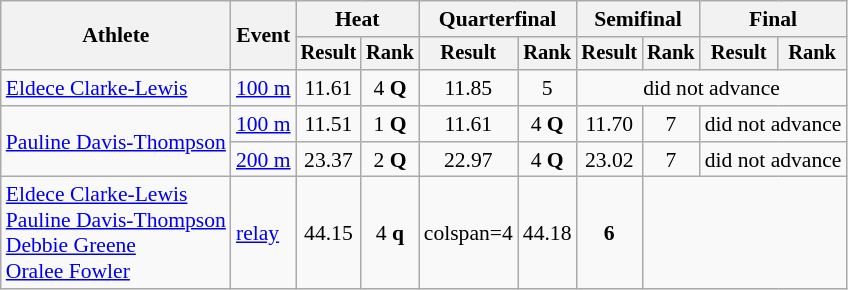<table class="wikitable" style="font-size:90%">
<tr>
<th rowspan="2">Athlete</th>
<th rowspan="2">Event</th>
<th colspan="2">Heat</th>
<th colspan="2">Quarterfinal</th>
<th colspan="2">Semifinal</th>
<th colspan="2">Final</th>
</tr>
<tr style="font-size:95%">
<th>Result</th>
<th>Rank</th>
<th>Result</th>
<th>Rank</th>
<th>Result</th>
<th>Rank</th>
<th>Result</th>
<th>Rank</th>
</tr>
<tr align=center>
<td align=left><a href='#'>Eldece Clarke-Lewis</a></td>
<td align=left><a href='#'>100 m</a></td>
<td>11.61</td>
<td>4 <strong>Q</strong></td>
<td>11.85</td>
<td>5</td>
<td colspan=4>did not advance</td>
</tr>
<tr align=center>
<td align=left rowspan=2><a href='#'>Pauline Davis-Thompson</a></td>
<td align=left><a href='#'>100 m</a></td>
<td>11.51</td>
<td>1 <strong>Q</strong></td>
<td>11.61</td>
<td>4 <strong>Q</strong></td>
<td>11.70</td>
<td>7</td>
<td colspan=2>did not advance</td>
</tr>
<tr align=center>
<td align=left><a href='#'>200 m</a></td>
<td>23.37</td>
<td>2 <strong>Q</strong></td>
<td>22.97</td>
<td>4 <strong>Q</strong></td>
<td>23.02</td>
<td>7</td>
<td colspan=2>did not advance</td>
</tr>
<tr align=center>
<td align=left><a href='#'>Eldece Clarke-Lewis</a><br><a href='#'>Pauline Davis-Thompson</a><br><a href='#'>Debbie Greene</a><br><a href='#'>Oralee Fowler</a></td>
<td align=left><a href='#'> relay</a></td>
<td>44.15</td>
<td>4 <strong>q</strong></td>
<td>colspan=4 </td>
<td>44.18</td>
<td><strong>6</strong></td>
</tr>
</table>
